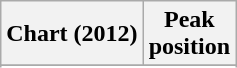<table class="wikitable sortable plainrowheaders" style="text-align:center">
<tr>
<th scope="col">Chart (2012)</th>
<th scope="col">Peak<br>position</th>
</tr>
<tr>
</tr>
<tr>
</tr>
<tr>
</tr>
<tr>
</tr>
</table>
